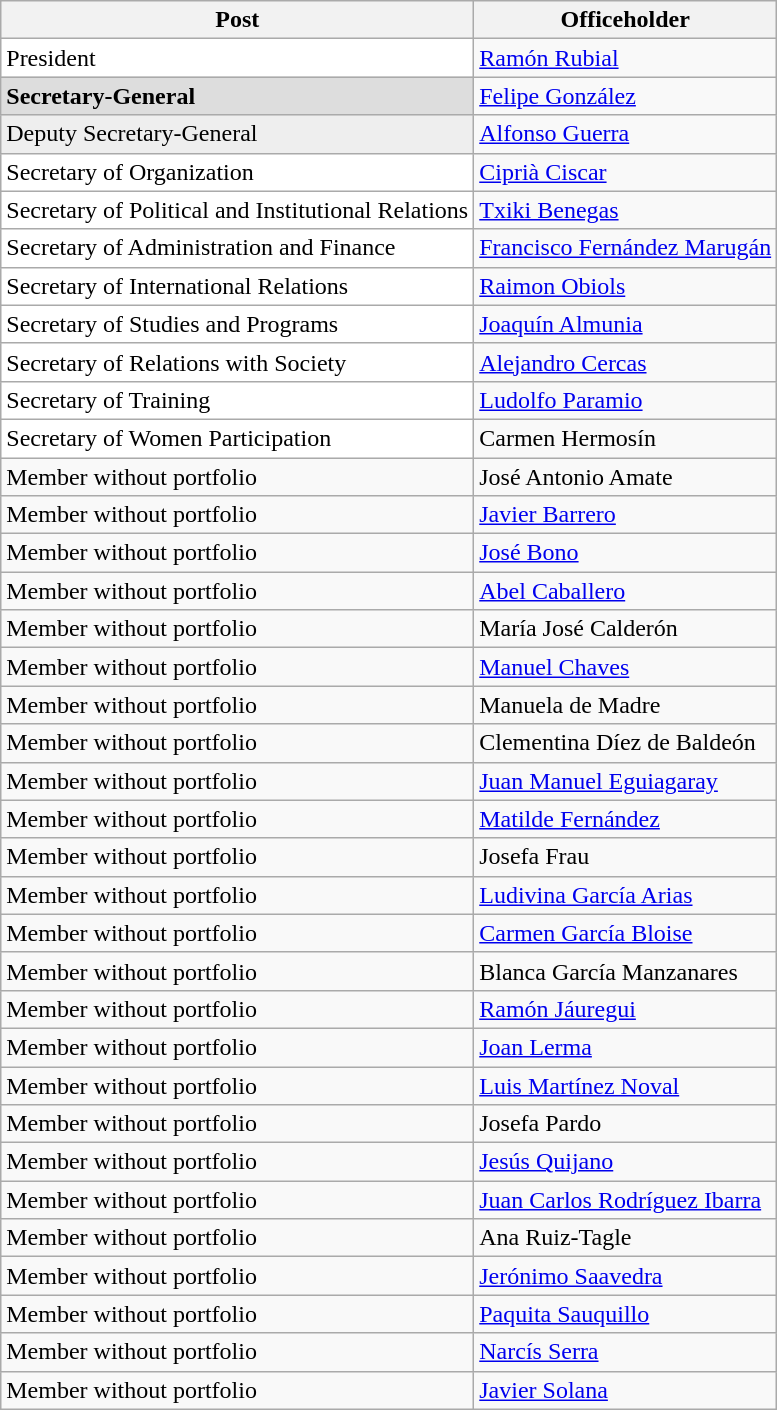<table class="wikitable">
<tr>
<th>Post</th>
<th>Officeholder</th>
</tr>
<tr>
<td style="color:inherit;background:#FFFFFF;">President</td>
<td><a href='#'>Ramón Rubial</a></td>
</tr>
<tr>
<td style="color:inherit;background:#DDDDDD;"><strong>Secretary-General</strong></td>
<td><a href='#'>Felipe González</a></td>
</tr>
<tr>
<td style="color:inherit;background:#EEEEEE;">Deputy Secretary-General</td>
<td><a href='#'>Alfonso Guerra</a></td>
</tr>
<tr>
<td style="color:inherit;background:#FFFFFF;">Secretary of Organization</td>
<td><a href='#'>Ciprià Ciscar</a></td>
</tr>
<tr>
<td style="color:inherit;background:#FFFFFF;">Secretary of Political and Institutional Relations</td>
<td><a href='#'>Txiki Benegas</a></td>
</tr>
<tr>
<td style="color:inherit;background:#FFFFFF;">Secretary of Administration and Finance</td>
<td><a href='#'>Francisco Fernández Marugán</a></td>
</tr>
<tr>
<td style="color:inherit;background:#FFFFFF;">Secretary of International Relations</td>
<td><a href='#'>Raimon Obiols</a></td>
</tr>
<tr>
<td style="color:inherit;background:#FFFFFF;">Secretary of Studies and Programs</td>
<td><a href='#'>Joaquín Almunia</a></td>
</tr>
<tr>
<td style="color:inherit;background:#FFFFFF;">Secretary of Relations with Society</td>
<td><a href='#'>Alejandro Cercas</a></td>
</tr>
<tr>
<td style="color:inherit;background:#FFFFFF;">Secretary of Training</td>
<td><a href='#'>Ludolfo Paramio</a></td>
</tr>
<tr>
<td style="color:inherit;background:#FFFFFF;">Secretary of Women Participation</td>
<td>Carmen Hermosín</td>
</tr>
<tr>
<td>Member without portfolio</td>
<td>José Antonio Amate</td>
</tr>
<tr>
<td>Member without portfolio</td>
<td><a href='#'>Javier Barrero</a></td>
</tr>
<tr>
<td>Member without portfolio</td>
<td><a href='#'>José Bono</a></td>
</tr>
<tr>
<td>Member without portfolio</td>
<td><a href='#'>Abel Caballero</a></td>
</tr>
<tr>
<td>Member without portfolio</td>
<td>María José Calderón</td>
</tr>
<tr>
<td>Member without portfolio</td>
<td><a href='#'>Manuel Chaves</a></td>
</tr>
<tr>
<td>Member without portfolio</td>
<td>Manuela de Madre</td>
</tr>
<tr>
<td>Member without portfolio</td>
<td>Clementina Díez de Baldeón</td>
</tr>
<tr>
<td>Member without portfolio</td>
<td><a href='#'>Juan Manuel Eguiagaray</a></td>
</tr>
<tr>
<td>Member without portfolio</td>
<td><a href='#'>Matilde Fernández</a></td>
</tr>
<tr>
<td>Member without portfolio</td>
<td>Josefa Frau</td>
</tr>
<tr>
<td>Member without portfolio</td>
<td><a href='#'>Ludivina García Arias</a></td>
</tr>
<tr>
<td>Member without portfolio</td>
<td><a href='#'>Carmen García Bloise</a></td>
</tr>
<tr>
<td>Member without portfolio</td>
<td>Blanca García Manzanares</td>
</tr>
<tr>
<td>Member without portfolio</td>
<td><a href='#'>Ramón Jáuregui</a></td>
</tr>
<tr>
<td>Member without portfolio</td>
<td><a href='#'>Joan Lerma</a></td>
</tr>
<tr>
<td>Member without portfolio</td>
<td><a href='#'>Luis Martínez Noval</a></td>
</tr>
<tr>
<td>Member without portfolio</td>
<td>Josefa Pardo</td>
</tr>
<tr>
<td>Member without portfolio</td>
<td><a href='#'>Jesús Quijano</a></td>
</tr>
<tr>
<td>Member without portfolio</td>
<td><a href='#'>Juan Carlos Rodríguez Ibarra</a></td>
</tr>
<tr>
<td>Member without portfolio</td>
<td>Ana Ruiz-Tagle</td>
</tr>
<tr>
<td>Member without portfolio</td>
<td><a href='#'>Jerónimo Saavedra</a></td>
</tr>
<tr>
<td>Member without portfolio</td>
<td><a href='#'>Paquita Sauquillo</a></td>
</tr>
<tr>
<td>Member without portfolio</td>
<td><a href='#'>Narcís Serra</a></td>
</tr>
<tr>
<td>Member without portfolio</td>
<td><a href='#'>Javier Solana</a></td>
</tr>
</table>
